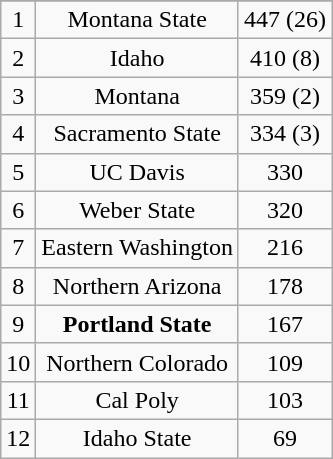<table class="wikitable" style="display: inline-table;">
<tr align="center">
</tr>
<tr align="center">
<td>1</td>
<td>Montana State</td>
<td>447 (26)</td>
</tr>
<tr align="center">
<td>2</td>
<td>Idaho</td>
<td>410 (8)</td>
</tr>
<tr align="center">
<td>3</td>
<td>Montana</td>
<td>359 (2)</td>
</tr>
<tr align="center">
<td>4</td>
<td>Sacramento State</td>
<td>334 (3)</td>
</tr>
<tr align="center">
<td>5</td>
<td>UC Davis</td>
<td>330</td>
</tr>
<tr align="center">
<td>6</td>
<td>Weber State</td>
<td>320</td>
</tr>
<tr align="center">
<td>7</td>
<td>Eastern Washington</td>
<td>216</td>
</tr>
<tr align="center">
<td>8</td>
<td>Northern Arizona</td>
<td>178</td>
</tr>
<tr align="center">
<td>9</td>
<td><strong>Portland State</strong></td>
<td>167</td>
</tr>
<tr align="center">
<td>10</td>
<td>Northern Colorado</td>
<td>109</td>
</tr>
<tr align="center">
<td>11</td>
<td>Cal Poly</td>
<td>103</td>
</tr>
<tr align="center">
<td>12</td>
<td>Idaho State</td>
<td>69</td>
</tr>
</table>
